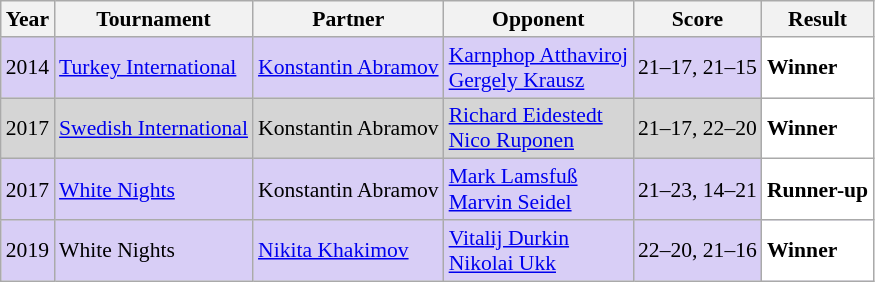<table class="sortable wikitable" style="font-size: 90%;">
<tr>
<th>Year</th>
<th>Tournament</th>
<th>Partner</th>
<th>Opponent</th>
<th>Score</th>
<th>Result</th>
</tr>
<tr style="background:#D8CEF6">
<td align="center">2014</td>
<td align="left"><a href='#'>Turkey International</a></td>
<td align="left"> <a href='#'>Konstantin Abramov</a></td>
<td align="left"> <a href='#'>Karnphop Atthaviroj</a><br> <a href='#'>Gergely Krausz</a></td>
<td align="left">21–17, 21–15</td>
<td style="text-align:left; background:white"> <strong>Winner</strong></td>
</tr>
<tr style="background:#D5D5D5">
<td align="center">2017</td>
<td align="left"><a href='#'>Swedish International</a></td>
<td align="left"> Konstantin Abramov</td>
<td align="left"> <a href='#'>Richard Eidestedt</a><br> <a href='#'>Nico Ruponen</a></td>
<td align="left">21–17, 22–20</td>
<td style="text-align:left; background:white"> <strong>Winner</strong></td>
</tr>
<tr style="background:#D8CEF6">
<td align="center">2017</td>
<td align="left"><a href='#'>White Nights</a></td>
<td align="left"> Konstantin Abramov</td>
<td align="left"> <a href='#'>Mark Lamsfuß</a><br> <a href='#'>Marvin Seidel</a></td>
<td align="left">21–23, 14–21</td>
<td style="text-align:left; background:white"> <strong>Runner-up</strong></td>
</tr>
<tr style="background:#D8CEF6">
<td align="center">2019</td>
<td align="left">White Nights</td>
<td align="left"> <a href='#'>Nikita Khakimov</a></td>
<td align="left"> <a href='#'>Vitalij Durkin</a><br> <a href='#'>Nikolai Ukk</a></td>
<td align="left">22–20, 21–16</td>
<td style="text-align:left; background:white"> <strong>Winner</strong></td>
</tr>
</table>
